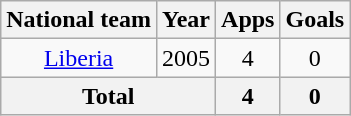<table class=wikitable style=text-align:center>
<tr>
<th>National team</th>
<th>Year</th>
<th>Apps</th>
<th>Goals</th>
</tr>
<tr>
<td rowspan="1"><a href='#'>Liberia</a></td>
<td>2005</td>
<td>4</td>
<td>0</td>
</tr>
<tr>
<th colspan=2>Total</th>
<th>4</th>
<th>0</th>
</tr>
</table>
